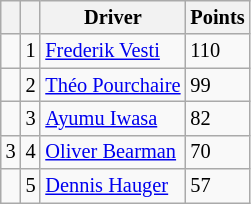<table class="wikitable" style="font-size: 85%;">
<tr>
<th></th>
<th></th>
<th>Driver</th>
<th>Points</th>
</tr>
<tr>
<td align="left"></td>
<td align="center">1</td>
<td> <a href='#'>Frederik Vesti</a></td>
<td>110</td>
</tr>
<tr>
<td align="left"></td>
<td align="center">2</td>
<td> <a href='#'>Théo Pourchaire</a></td>
<td>99</td>
</tr>
<tr>
<td align="left"></td>
<td align="center">3</td>
<td> <a href='#'>Ayumu Iwasa</a></td>
<td>82</td>
</tr>
<tr>
<td align="left"> 3</td>
<td align="center">4</td>
<td> <a href='#'>Oliver Bearman</a></td>
<td>70</td>
</tr>
<tr>
<td align="left"></td>
<td align="center">5</td>
<td> <a href='#'>Dennis Hauger</a></td>
<td>57</td>
</tr>
</table>
